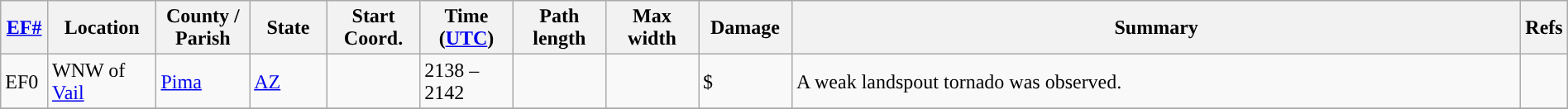<table class="wikitable sortable" style="width:100%;">
<tr>
<th scope="col" width="3%" align="center"><a href='#'>EF#</a></th>
<th scope="col" width="7%" align="center" class="unsortable">Location</th>
<th scope="col" width="6%" align="center" class="unsortable">County / Parish</th>
<th scope="col" width="5%" align="center">State</th>
<th scope="col" width="6%" align="center">Start Coord.</th>
<th scope="col" width="6%" align="center">Time (<a href='#'>UTC</a>)</th>
<th scope="col" width="6%" align="center">Path length</th>
<th scope="col" width="6%" align="center">Max width</th>
<th scope="col" width="6%" align="center">Damage</th>
<th scope="col" width="48%" class="unsortable" align="center">Summary</th>
<th scope="col" width="48%" class="unsortable" align="center">Refs</th>
</tr>
<tr>
<td>EF0</td>
<td>WNW of <a href='#'>Vail</a></td>
<td><a href='#'>Pima</a></td>
<td><a href='#'>AZ</a></td>
<td></td>
<td>2138 – 2142</td>
<td></td>
<td></td>
<td>$</td>
<td>A weak landspout tornado was observed.</td>
<td></td>
</tr>
<tr>
</tr>
</table>
